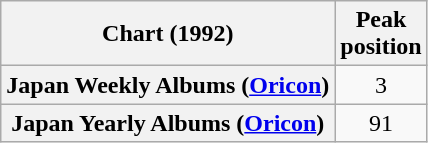<table class="wikitable sortable plainrowheaders" style="text-align:center;">
<tr>
<th scope="col">Chart (1992)</th>
<th scope="col">Peak<br>position</th>
</tr>
<tr>
<th scope="row">Japan Weekly Albums (<a href='#'>Oricon</a>)</th>
<td style="text-align:center;">3</td>
</tr>
<tr>
<th scope="row">Japan Yearly Albums (<a href='#'>Oricon</a>)</th>
<td style="text-align:center;">91</td>
</tr>
</table>
